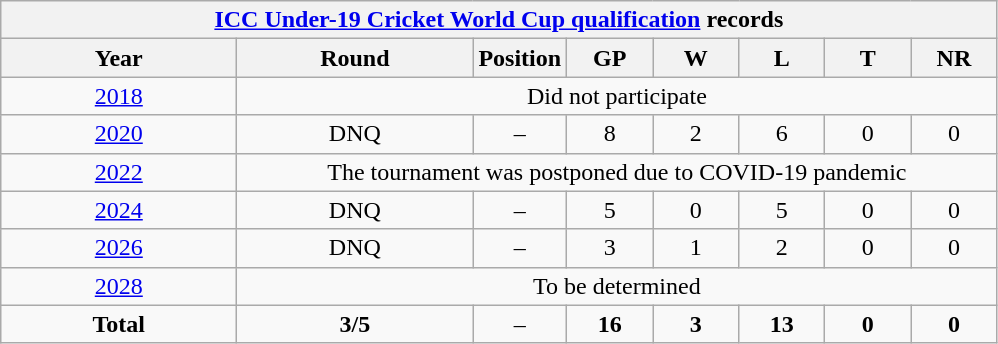<table class="wikitable" style="text-align: center; width=900px;">
<tr>
<th colspan=9><a href='#'>ICC Under-19 Cricket World Cup qualification</a> records</th>
</tr>
<tr>
<th width=150>Year</th>
<th width=150>Round</th>
<th width=50>Position</th>
<th width=50>GP</th>
<th width=50>W</th>
<th width=50>L</th>
<th width=50>T</th>
<th width=50>NR</th>
</tr>
<tr>
<td> <a href='#'>2018</a></td>
<td colspan=8>Did not participate</td>
</tr>
<tr>
<td> <a href='#'>2020</a></td>
<td>DNQ</td>
<td>–</td>
<td>8</td>
<td>2</td>
<td>6</td>
<td>0</td>
<td>0</td>
</tr>
<tr>
<td> <a href='#'>2022</a></td>
<td colspan=8>The tournament was postponed due to COVID-19 pandemic</td>
</tr>
<tr>
<td> <a href='#'>2024</a></td>
<td>DNQ</td>
<td>–</td>
<td>5</td>
<td>0</td>
<td>5</td>
<td>0</td>
<td>0</td>
</tr>
<tr>
<td> <a href='#'>2026</a></td>
<td>DNQ</td>
<td>–</td>
<td>3</td>
<td>1</td>
<td>2</td>
<td>0</td>
<td>0</td>
</tr>
<tr>
<td> <a href='#'>2028</a></td>
<td rowspan=1 colspan=8>To be determined</td>
</tr>
<tr>
<td><strong>Total</strong></td>
<td><strong>3/5</strong></td>
<td>–</td>
<td><strong>16</strong></td>
<td><strong>3</strong></td>
<td><strong>13</strong></td>
<td><strong>0</strong></td>
<td><strong>0</strong></td>
</tr>
</table>
